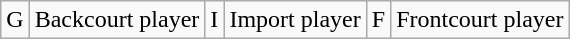<table class="wikitable">
<tr>
<td>G</td>
<td>Backcourt player</td>
<td>I</td>
<td>Import player</td>
<td>F</td>
<td>Frontcourt player</td>
</tr>
</table>
